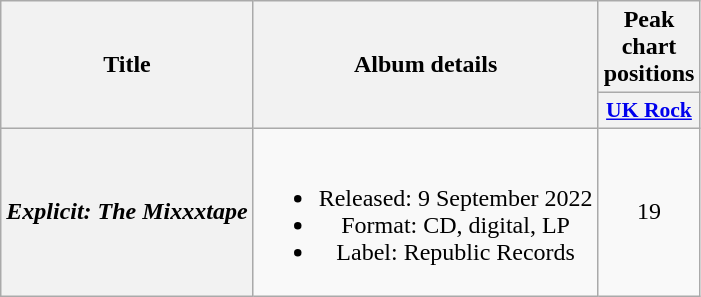<table class="wikitable plainrowheaders" style="text-align:center;" border="1">
<tr>
<th scope="col" rowspan="2">Title</th>
<th scope="col" rowspan="2">Album details</th>
<th scope="col">Peak chart<br>positions</th>
</tr>
<tr>
<th scope="col" style="width:2.5em;font-size:90%"><a href='#'>UK Rock</a><br></th>
</tr>
<tr>
<th scope="row"><em>Explicit: The Mixxxtape</em></th>
<td><br><ul><li>Released: 9 September 2022</li><li>Format: CD, digital, LP</li><li>Label: Republic Records</li></ul></td>
<td>19</td>
</tr>
</table>
